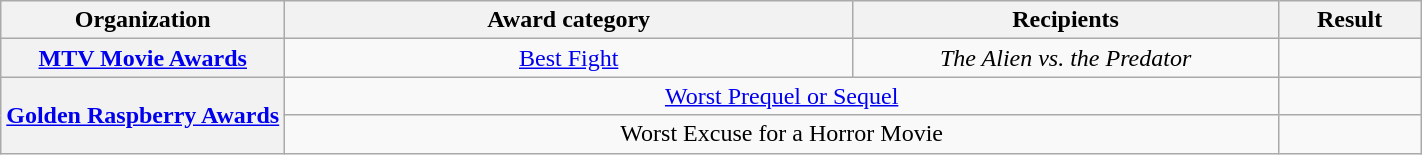<table class="wikitable plainrowheaders" style="text-align:center">
<tr>
<th style="width:20%;">Organization</th>
<th style="width:40%;">Award category</th>
<th style="width:30%;">Recipients</th>
<th style="width:10%;">Result</th>
</tr>
<tr>
<th scope="row"><a href='#'>MTV Movie Awards</a></th>
<td><a href='#'>Best Fight</a></td>
<td><em>The Alien vs. the Predator</em></td>
<td></td>
</tr>
<tr>
<th scope="row" rowspan=2><a href='#'>Golden Raspberry Awards</a></th>
<td colspan=2><a href='#'>Worst Prequel or Sequel</a></td>
<td></td>
</tr>
<tr>
<td colspan=2>Worst Excuse for a Horror Movie</td>
<td></td>
</tr>
</table>
